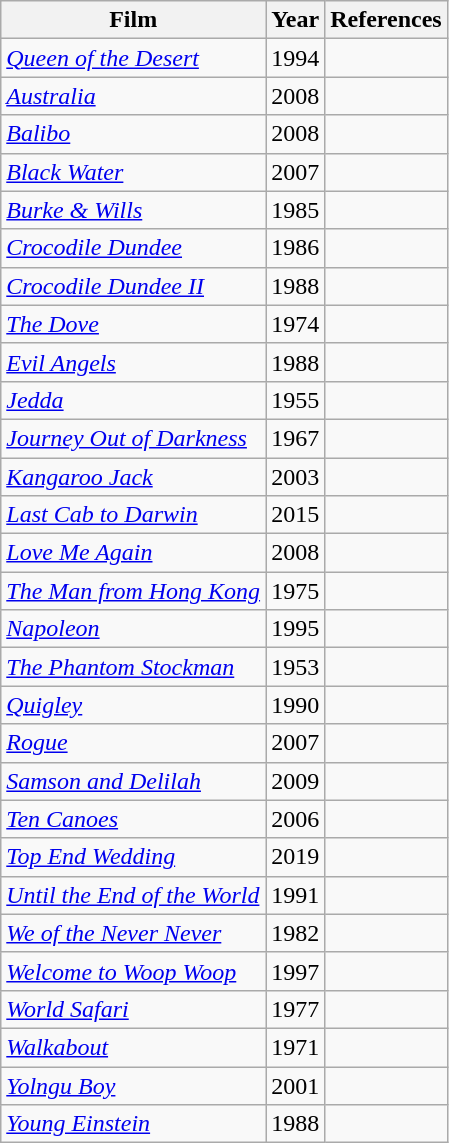<table class="wikitable sortable">
<tr>
<th>Film</th>
<th>Year</th>
<th class=unsortable>References</th>
</tr>
<tr>
<td><em><a href='#'> Queen of the Desert</a></em></td>
<td>1994</td>
<td></td>
</tr>
<tr>
<td><em><a href='#'>Australia</a></em></td>
<td>2008</td>
<td></td>
</tr>
<tr>
<td><em><a href='#'>Balibo</a></em></td>
<td>2008</td>
<td></td>
</tr>
<tr>
<td><em><a href='#'>Black  Water</a></em></td>
<td>2007</td>
<td></td>
</tr>
<tr>
<td><em><a href='#'>Burke & Wills</a></em></td>
<td>1985</td>
<td></td>
</tr>
<tr>
<td><em><a href='#'>Crocodile Dundee</a></em></td>
<td>1986</td>
<td></td>
</tr>
<tr>
<td><em><a href='#'>Crocodile Dundee II</a></em></td>
<td>1988</td>
<td></td>
</tr>
<tr>
<td><em><a href='#'>The Dove</a></em></td>
<td>1974</td>
<td></td>
</tr>
<tr>
<td><em><a href='#'>Evil Angels</a></em></td>
<td>1988</td>
<td></td>
</tr>
<tr>
<td><em><a href='#'>Jedda</a></em></td>
<td>1955</td>
<td></td>
</tr>
<tr>
<td><em><a href='#'>Journey Out of Darkness</a></em></td>
<td>1967</td>
<td></td>
</tr>
<tr>
<td><em><a href='#'>Kangaroo Jack</a></em></td>
<td>2003</td>
<td></td>
</tr>
<tr>
<td><em><a href='#'>Last Cab to Darwin</a></em></td>
<td>2015</td>
<td></td>
</tr>
<tr>
<td><em><a href='#'>Love Me Again</a></em></td>
<td>2008</td>
<td></td>
</tr>
<tr>
<td><em><a href='#'>The Man from Hong Kong</a></em></td>
<td>1975</td>
<td></td>
</tr>
<tr>
<td><em><a href='#'>Napoleon</a></em></td>
<td>1995</td>
<td></td>
</tr>
<tr>
<td><em><a href='#'>The Phantom Stockman</a></em></td>
<td>1953</td>
<td></td>
</tr>
<tr>
<td><em><a href='#'>Quigley</a></em></td>
<td>1990</td>
<td></td>
</tr>
<tr>
<td><em><a href='#'>Rogue</a></em></td>
<td>2007</td>
<td></td>
</tr>
<tr>
<td><em><a href='#'>Samson and Delilah</a></em></td>
<td>2009</td>
<td></td>
</tr>
<tr>
<td><em><a href='#'>Ten Canoes</a></em></td>
<td>2006</td>
<td></td>
</tr>
<tr>
<td><em><a href='#'>Top End Wedding</a></em></td>
<td>2019</td>
<td></td>
</tr>
<tr>
<td><em><a href='#'>Until the End of the World</a></em></td>
<td>1991</td>
<td></td>
</tr>
<tr>
<td><em><a href='#'>We of the Never Never</a></em></td>
<td>1982</td>
<td></td>
</tr>
<tr>
<td><em><a href='#'>Welcome to Woop Woop</a></em></td>
<td>1997</td>
<td></td>
</tr>
<tr>
<td><em><a href='#'>World Safari</a></em></td>
<td>1977</td>
<td></td>
</tr>
<tr>
<td><em><a href='#'>Walkabout</a></em></td>
<td>1971</td>
<td></td>
</tr>
<tr>
<td><em><a href='#'>Yolngu Boy</a></em></td>
<td>2001</td>
<td></td>
</tr>
<tr>
<td><em><a href='#'>Young Einstein</a></em></td>
<td>1988</td>
<td></td>
</tr>
</table>
